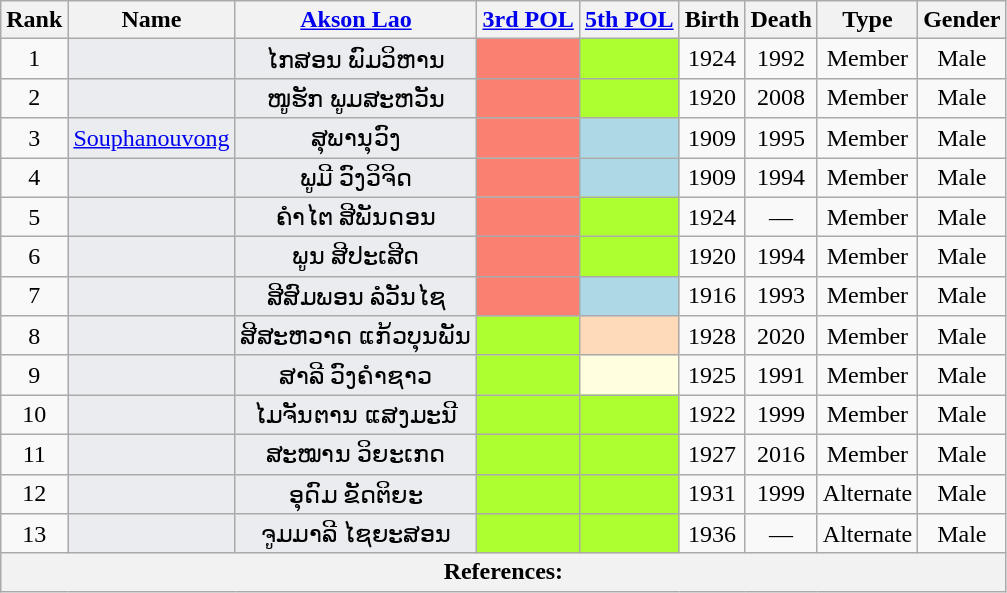<table class="wikitable sortable" style=text-align:center>
<tr>
<th>Rank</th>
<th>Name</th>
<th class="unsortable"><a href='#'>Akson Lao</a></th>
<th unsortable><a href='#'>3rd POL</a></th>
<th unsortable><a href='#'>5th POL</a></th>
<th>Birth</th>
<th>Death</th>
<th>Type</th>
<th>Gender</th>
</tr>
<tr>
<td>1</td>
<td bgcolor = #EAECF0></td>
<td bgcolor = #EAECF0>ໄກສອນ ພົມວິຫານ</td>
<td bgcolor = Salmon></td>
<td bgcolor = GreenYellow></td>
<td>1924</td>
<td>1992</td>
<td>Member</td>
<td>Male</td>
</tr>
<tr>
<td>2</td>
<td bgcolor = #EAECF0></td>
<td bgcolor = #EAECF0>ໜູຮັກ ພູມສະຫວັນ</td>
<td bgcolor = Salmon></td>
<td bgcolor = GreenYellow></td>
<td>1920</td>
<td>2008</td>
<td>Member</td>
<td>Male</td>
</tr>
<tr>
<td>3</td>
<td bgcolor = #EAECF0><a href='#'>Souphanouvong</a></td>
<td bgcolor = #EAECF0>ສຸພານຸວົງ</td>
<td bgcolor = Salmon></td>
<td bgcolor = LightBlue></td>
<td>1909</td>
<td>1995</td>
<td>Member</td>
<td>Male</td>
</tr>
<tr>
<td>4</td>
<td bgcolor = #EAECF0></td>
<td bgcolor = #EAECF0>ພູມີ ວົງວິຈິດ</td>
<td bgcolor = Salmon></td>
<td bgcolor = LightBlue></td>
<td>1909</td>
<td>1994</td>
<td>Member</td>
<td>Male</td>
</tr>
<tr>
<td>5</td>
<td bgcolor = #EAECF0></td>
<td bgcolor = #EAECF0>ຄໍາໄຕ ສີພັນດອນ</td>
<td bgcolor = Salmon></td>
<td bgcolor = GreenYellow></td>
<td>1924</td>
<td>—</td>
<td>Member</td>
<td>Male</td>
</tr>
<tr>
<td>6</td>
<td bgcolor = #EAECF0></td>
<td bgcolor = #EAECF0>ພູນ ສີປະເສີດ</td>
<td bgcolor = Salmon></td>
<td bgcolor = GreenYellow></td>
<td>1920</td>
<td>1994</td>
<td>Member</td>
<td>Male</td>
</tr>
<tr>
<td>7</td>
<td bgcolor = #EAECF0></td>
<td bgcolor = #EAECF0>ສີສົມພອນ ລໍວັນໄຊ</td>
<td bgcolor = Salmon></td>
<td bgcolor = LightBlue></td>
<td>1916</td>
<td>1993</td>
<td>Member</td>
<td>Male</td>
</tr>
<tr>
<td>8</td>
<td bgcolor = #EAECF0></td>
<td bgcolor = #EAECF0>ສີສະຫວາດ ແກ້ວບຸນພັນ</td>
<td bgcolor = GreenYellow></td>
<td bgcolor = PeachPuff></td>
<td>1928</td>
<td>2020</td>
<td>Member</td>
<td>Male</td>
</tr>
<tr>
<td>9</td>
<td bgcolor = #EAECF0></td>
<td bgcolor = #EAECF0>ສາລີ ວົງຄໍາຊາວ</td>
<td bgcolor = GreenYellow></td>
<td bgcolor = LightYellow></td>
<td>1925</td>
<td>1991</td>
<td>Member</td>
<td>Male</td>
</tr>
<tr>
<td>10</td>
<td bgcolor = #EAECF0></td>
<td bgcolor = #EAECF0>ໄມຈັນຕານ ແສງມະນີ</td>
<td bgcolor = GreenYellow></td>
<td bgcolor = GreenYellow></td>
<td>1922</td>
<td>1999</td>
<td>Member</td>
<td>Male</td>
</tr>
<tr>
<td>11</td>
<td bgcolor = #EAECF0></td>
<td bgcolor = #EAECF0>ສະໝານ ວິຍະເກດ</td>
<td bgcolor = GreenYellow></td>
<td bgcolor = GreenYellow></td>
<td>1927</td>
<td>2016</td>
<td>Member</td>
<td>Male</td>
</tr>
<tr>
<td>12</td>
<td bgcolor = #EAECF0></td>
<td bgcolor = #EAECF0>ອຸດົມ ຂັດຕິຍະ</td>
<td bgcolor = GreenYellow></td>
<td bgcolor = GreenYellow></td>
<td>1931</td>
<td>1999</td>
<td>Alternate</td>
<td>Male</td>
</tr>
<tr>
<td>13</td>
<td bgcolor = #EAECF0></td>
<td bgcolor = #EAECF0>ຈູມມາລີ ໄຊຍະສອນ</td>
<td bgcolor = GreenYellow></td>
<td bgcolor = GreenYellow></td>
<td>1936</td>
<td>—</td>
<td>Alternate</td>
<td>Male</td>
</tr>
<tr class=sortbottom>
<th colspan="23" align = left><strong>References:</strong><br></th>
</tr>
</table>
